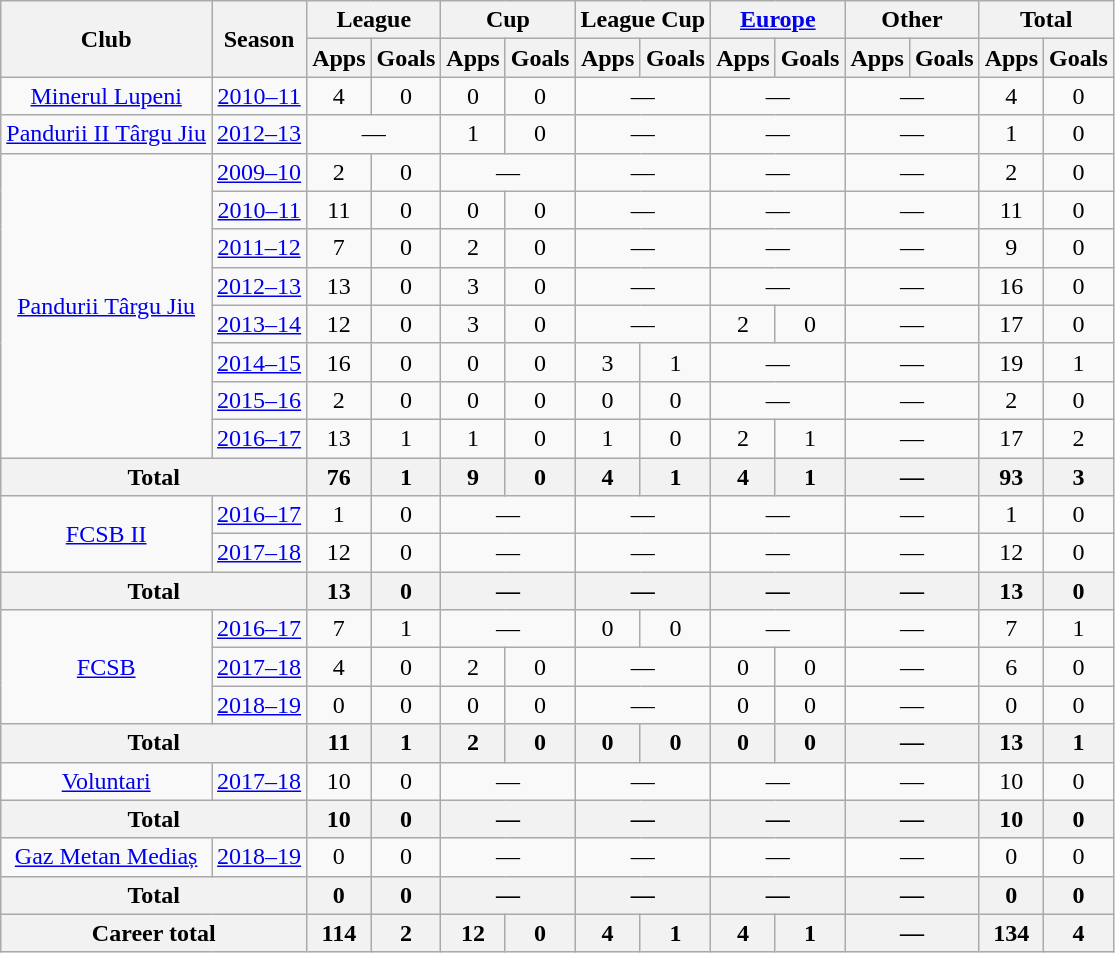<table class="wikitable" style="text-align: center;">
<tr>
<th rowspan=2>Club</th>
<th rowspan=2>Season</th>
<th colspan=2>League</th>
<th colspan=2>Cup</th>
<th colspan=2>League Cup</th>
<th colspan=2><a href='#'>Europe</a></th>
<th colspan=2>Other</th>
<th colspan=2>Total</th>
</tr>
<tr>
<th scope=col>Apps</th>
<th scope=col>Goals</th>
<th scope=col>Apps</th>
<th scope=col>Goals</th>
<th scope=col>Apps</th>
<th scope=col>Goals</th>
<th scope=col>Apps</th>
<th scope=col>Goals</th>
<th scope=col>Apps</th>
<th scope=col>Goals</th>
<th scope=col>Apps</th>
<th scope=col>Goals</th>
</tr>
<tr>
<td rowspan="1"><a href='#'>Minerul Lupeni</a></td>
<td><a href='#'>2010–11</a></td>
<td>4</td>
<td>0</td>
<td>0</td>
<td>0</td>
<td colspan=2>—</td>
<td colspan=2>—</td>
<td colspan=2>—</td>
<td>4</td>
<td>0</td>
</tr>
<tr>
<td rowspan="1"><a href='#'>Pandurii II Târgu Jiu</a></td>
<td><a href='#'>2012–13</a></td>
<td colspan=2>—</td>
<td>1</td>
<td>0</td>
<td colspan=2>—</td>
<td colspan=2>—</td>
<td colspan=2>—</td>
<td>1</td>
<td>0</td>
</tr>
<tr>
<td rowspan="8"><a href='#'>Pandurii Târgu Jiu</a></td>
<td><a href='#'>2009–10</a></td>
<td>2</td>
<td>0</td>
<td colspan=2>—</td>
<td colspan=2>—</td>
<td colspan=2>—</td>
<td colspan=2>—</td>
<td>2</td>
<td>0</td>
</tr>
<tr>
<td><a href='#'>2010–11</a></td>
<td>11</td>
<td>0</td>
<td>0</td>
<td>0</td>
<td colspan=2>—</td>
<td colspan=2>—</td>
<td colspan=2>—</td>
<td>11</td>
<td>0</td>
</tr>
<tr>
<td><a href='#'>2011–12</a></td>
<td>7</td>
<td>0</td>
<td>2</td>
<td>0</td>
<td colspan=2>—</td>
<td colspan=2>—</td>
<td colspan=2>—</td>
<td>9</td>
<td>0</td>
</tr>
<tr>
<td><a href='#'>2012–13</a></td>
<td>13</td>
<td>0</td>
<td>3</td>
<td>0</td>
<td colspan=2>—</td>
<td colspan=2>—</td>
<td colspan=2>—</td>
<td>16</td>
<td>0</td>
</tr>
<tr>
<td><a href='#'>2013–14</a></td>
<td>12</td>
<td>0</td>
<td>3</td>
<td>0</td>
<td colspan=2>—</td>
<td>2</td>
<td>0</td>
<td colspan=2>—</td>
<td>17</td>
<td>0</td>
</tr>
<tr>
<td><a href='#'>2014–15</a></td>
<td>16</td>
<td>0</td>
<td>0</td>
<td>0</td>
<td>3</td>
<td>1</td>
<td colspan=2>—</td>
<td colspan=2>—</td>
<td>19</td>
<td>1</td>
</tr>
<tr>
<td><a href='#'>2015–16</a></td>
<td>2</td>
<td>0</td>
<td>0</td>
<td>0</td>
<td>0</td>
<td>0</td>
<td colspan=2>—</td>
<td colspan=2>—</td>
<td>2</td>
<td>0</td>
</tr>
<tr>
<td><a href='#'>2016–17</a></td>
<td>13</td>
<td>1</td>
<td>1</td>
<td>0</td>
<td>1</td>
<td>0</td>
<td>2</td>
<td>1</td>
<td colspan=2>—</td>
<td>17</td>
<td>2</td>
</tr>
<tr>
<th colspan=2>Total</th>
<th>76</th>
<th>1</th>
<th>9</th>
<th>0</th>
<th>4</th>
<th>1</th>
<th>4</th>
<th>1</th>
<th colspan=2>—</th>
<th>93</th>
<th>3</th>
</tr>
<tr>
<td rowspan="2"><a href='#'>FCSB II</a></td>
<td><a href='#'>2016–17</a></td>
<td>1</td>
<td>0</td>
<td colspan=2>—</td>
<td colspan=2>—</td>
<td colspan=2>—</td>
<td colspan=2>—</td>
<td>1</td>
<td>0</td>
</tr>
<tr>
<td><a href='#'>2017–18</a></td>
<td>12</td>
<td>0</td>
<td colspan=2>—</td>
<td colspan=2>—</td>
<td colspan=2>—</td>
<td colspan=2>—</td>
<td>12</td>
<td>0</td>
</tr>
<tr>
<th colspan=2>Total</th>
<th>13</th>
<th>0</th>
<th colspan=2>—</th>
<th colspan=2>—</th>
<th colspan=2>—</th>
<th colspan=2>—</th>
<th>13</th>
<th>0</th>
</tr>
<tr>
<td rowspan="3"><a href='#'>FCSB</a></td>
<td><a href='#'>2016–17</a></td>
<td>7</td>
<td>1</td>
<td colspan=2>—</td>
<td>0</td>
<td>0</td>
<td colspan=2>—</td>
<td colspan=2>—</td>
<td>7</td>
<td>1</td>
</tr>
<tr>
<td><a href='#'>2017–18</a></td>
<td>4</td>
<td>0</td>
<td>2</td>
<td>0</td>
<td colspan=2>—</td>
<td>0</td>
<td>0</td>
<td colspan=2>—</td>
<td>6</td>
<td>0</td>
</tr>
<tr>
<td><a href='#'>2018–19</a></td>
<td>0</td>
<td>0</td>
<td>0</td>
<td>0</td>
<td colspan=2>—</td>
<td>0</td>
<td>0</td>
<td colspan=2>—</td>
<td>0</td>
<td>0</td>
</tr>
<tr>
<th colspan=2>Total</th>
<th>11</th>
<th>1</th>
<th>2</th>
<th>0</th>
<th>0</th>
<th>0</th>
<th>0</th>
<th>0</th>
<th colspan=2>—</th>
<th>13</th>
<th>1</th>
</tr>
<tr>
<td rowspan="1"><a href='#'>Voluntari</a></td>
<td><a href='#'>2017–18</a></td>
<td>10</td>
<td>0</td>
<td colspan=2>—</td>
<td colspan=2>—</td>
<td colspan=2>—</td>
<td colspan=2>—</td>
<td>10</td>
<td>0</td>
</tr>
<tr>
<th colspan=2>Total</th>
<th>10</th>
<th>0</th>
<th colspan=2>—</th>
<th colspan=2>—</th>
<th colspan=2>—</th>
<th colspan=2>—</th>
<th>10</th>
<th>0</th>
</tr>
<tr>
<td rowspan="1"><a href='#'>Gaz Metan Mediaș</a></td>
<td><a href='#'>2018–19</a></td>
<td>0</td>
<td>0</td>
<td colspan=2>—</td>
<td colspan=2>—</td>
<td colspan=2>—</td>
<td colspan=2>—</td>
<td>0</td>
<td>0</td>
</tr>
<tr>
<th colspan=2>Total</th>
<th>0</th>
<th>0</th>
<th colspan=2>—</th>
<th colspan=2>—</th>
<th colspan=2>—</th>
<th colspan=2>—</th>
<th>0</th>
<th>0</th>
</tr>
<tr>
<th colspan=2>Career total</th>
<th>114</th>
<th>2</th>
<th>12</th>
<th>0</th>
<th>4</th>
<th>1</th>
<th>4</th>
<th>1</th>
<th colspan=2>—</th>
<th>134</th>
<th>4</th>
</tr>
</table>
